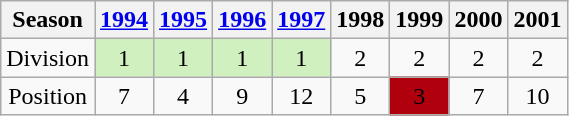<table class="wikitable" style="text-align: Center;">
<tr>
<th>Season</th>
<th><a href='#'>1994</a></th>
<th><a href='#'>1995</a></th>
<th><a href='#'>1996</a></th>
<th><a href='#'>1997</a></th>
<th>1998</th>
<th>1999</th>
<th>2000</th>
<th>2001</th>
</tr>
<tr>
<td>Division</td>
<td bgcolor=#D0F0C0>1</td>
<td bgcolor=#D0F0C0>1</td>
<td bgcolor=#D0F0C0>1</td>
<td bgcolor=#D0F0C0>1</td>
<td>2</td>
<td>2</td>
<td>2</td>
<td>2</td>
</tr>
<tr>
<td>Position</td>
<td>7</td>
<td>4</td>
<td>9</td>
<td>12</td>
<td>5</td>
<td bgcolor=bronze>3</td>
<td>7</td>
<td>10</td>
</tr>
</table>
